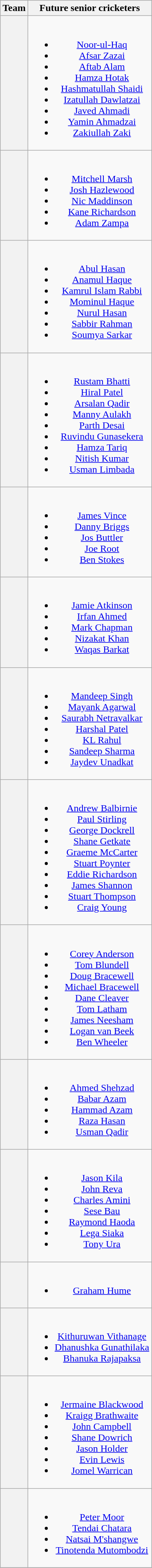<table class="wikitable plainrowheaders" style="text-align:center;">
<tr>
<th scope="col">Team</th>
<th scope="col">Future senior cricketers</th>
</tr>
<tr>
<th></th>
<td><br><ul><li><a href='#'>Noor-ul-Haq</a></li><li><a href='#'>Afsar Zazai</a></li><li><a href='#'>Aftab Alam</a></li><li><a href='#'>Hamza Hotak</a></li><li><a href='#'>Hashmatullah Shaidi</a></li><li><a href='#'>Izatullah Dawlatzai</a></li><li><a href='#'>Javed Ahmadi</a></li><li><a href='#'>Yamin Ahmadzai</a></li><li><a href='#'>Zakiullah Zaki</a></li></ul></td>
</tr>
<tr>
<th></th>
<td><br><ul><li><a href='#'>Mitchell Marsh</a></li><li><a href='#'>Josh Hazlewood</a></li><li><a href='#'>Nic Maddinson</a></li><li><a href='#'>Kane Richardson</a></li><li><a href='#'>Adam Zampa</a></li></ul></td>
</tr>
<tr>
<th></th>
<td><br><ul><li><a href='#'>Abul Hasan</a></li><li><a href='#'>Anamul Haque</a></li><li><a href='#'>Kamrul Islam Rabbi</a></li><li><a href='#'>Mominul Haque</a></li><li><a href='#'>Nurul Hasan</a></li><li><a href='#'>Sabbir Rahman</a></li><li><a href='#'>Soumya Sarkar</a></li></ul></td>
</tr>
<tr>
<th></th>
<td><br><ul><li><a href='#'>Rustam Bhatti</a></li><li><a href='#'>Hiral Patel</a></li><li><a href='#'>Arsalan Qadir</a></li><li><a href='#'>Manny Aulakh</a></li><li><a href='#'>Parth Desai</a></li><li><a href='#'>Ruvindu Gunasekera</a></li><li><a href='#'>Hamza Tariq</a></li><li><a href='#'>Nitish Kumar</a></li><li><a href='#'>Usman Limbada</a></li></ul></td>
</tr>
<tr>
<th></th>
<td><br><ul><li><a href='#'>James Vince</a></li><li><a href='#'>Danny Briggs</a></li><li><a href='#'>Jos Buttler</a></li><li><a href='#'>Joe Root</a></li><li><a href='#'>Ben Stokes</a></li></ul></td>
</tr>
<tr>
<th></th>
<td><br><ul><li><a href='#'>Jamie Atkinson</a></li><li><a href='#'>Irfan Ahmed</a></li><li><a href='#'>Mark Chapman</a></li><li><a href='#'>Nizakat Khan</a></li><li><a href='#'>Waqas Barkat</a></li></ul></td>
</tr>
<tr>
<th></th>
<td><br><ul><li><a href='#'>Mandeep Singh</a></li><li><a href='#'>Mayank Agarwal</a></li><li><a href='#'>Saurabh Netravalkar</a></li><li><a href='#'>Harshal Patel</a></li><li><a href='#'>KL Rahul</a></li><li><a href='#'>Sandeep Sharma</a></li><li><a href='#'>Jaydev Unadkat</a></li></ul></td>
</tr>
<tr>
<th></th>
<td><br><ul><li><a href='#'>Andrew Balbirnie</a></li><li><a href='#'>Paul Stirling</a></li><li><a href='#'>George Dockrell</a></li><li><a href='#'>Shane Getkate</a></li><li><a href='#'>Graeme McCarter</a></li><li><a href='#'>Stuart Poynter</a></li><li><a href='#'>Eddie Richardson</a></li><li><a href='#'>James Shannon</a></li><li><a href='#'>Stuart Thompson</a></li><li><a href='#'>Craig Young</a></li></ul></td>
</tr>
<tr>
<th></th>
<td><br><ul><li><a href='#'>Corey Anderson</a></li><li><a href='#'>Tom Blundell</a></li><li><a href='#'>Doug Bracewell</a></li><li><a href='#'>Michael Bracewell</a></li><li><a href='#'>Dane Cleaver</a></li><li><a href='#'>Tom Latham</a></li><li><a href='#'>James Neesham</a></li><li><a href='#'>Logan van Beek</a></li><li><a href='#'>Ben Wheeler</a></li></ul></td>
</tr>
<tr>
<th></th>
<td><br><ul><li><a href='#'>Ahmed Shehzad</a></li><li><a href='#'>Babar Azam</a></li><li><a href='#'>Hammad Azam</a></li><li><a href='#'>Raza Hasan</a></li><li><a href='#'>Usman Qadir</a></li></ul></td>
</tr>
<tr>
<th></th>
<td><br><ul><li><a href='#'>Jason Kila</a></li><li><a href='#'>John Reva</a></li><li><a href='#'>Charles Amini</a></li><li><a href='#'>Sese Bau</a></li><li><a href='#'>Raymond Haoda</a></li><li><a href='#'>Lega Siaka</a></li><li><a href='#'>Tony Ura</a></li></ul></td>
</tr>
<tr>
<th></th>
<td><br><ul><li><a href='#'>Graham Hume</a></li></ul></td>
</tr>
<tr>
<th></th>
<td><br><ul><li><a href='#'>Kithuruwan Vithanage</a></li><li><a href='#'>Dhanushka Gunathilaka</a></li><li><a href='#'>Bhanuka Rajapaksa</a></li></ul></td>
</tr>
<tr>
<th></th>
<td><br><ul><li><a href='#'>Jermaine Blackwood</a></li><li><a href='#'>Kraigg Brathwaite</a></li><li><a href='#'>John Campbell</a></li><li><a href='#'>Shane Dowrich</a></li><li><a href='#'>Jason Holder</a></li><li><a href='#'>Evin Lewis</a></li><li><a href='#'>Jomel Warrican</a></li></ul></td>
</tr>
<tr>
<th></th>
<td><br><ul><li><a href='#'>Peter Moor</a></li><li><a href='#'>Tendai Chatara</a></li><li><a href='#'>Natsai M'shangwe</a></li><li><a href='#'>Tinotenda Mutombodzi</a></li></ul></td>
</tr>
<tr>
</tr>
</table>
